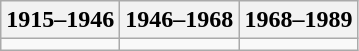<table class="wikitable sortable">
<tr>
<th>1915–1946</th>
<th>1946–1968</th>
<th>1968–1989</th>
</tr>
<tr>
<td></td>
<td></td>
<td></td>
</tr>
</table>
